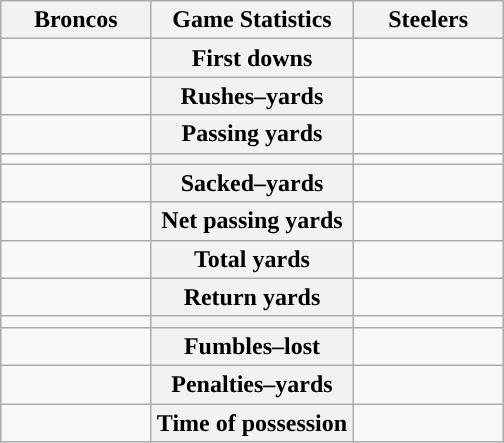<table class="wikitable" style="margin: 1em auto 1em auto">
<tr>
<th style="width:30%;">Broncos</th>
<th style="width:40%;">Game Statistics</th>
<th style="width:30%;">Steelers</th>
</tr>
<tr>
<td style="text-align:right;"></td>
<th>First downs</th>
<td></td>
</tr>
<tr>
<td style="text-align:right;"></td>
<th>Rushes–yards</th>
<td></td>
</tr>
<tr>
<td style="text-align:right;"></td>
<th>Passing yards</th>
<td></td>
</tr>
<tr>
<td style="text-align:right;"></td>
<th></th>
<td></td>
</tr>
<tr>
<td style="text-align:right;"></td>
<th>Sacked–yards</th>
<td></td>
</tr>
<tr>
<td style="text-align:right;"></td>
<th>Net passing yards</th>
<td></td>
</tr>
<tr>
<td style="text-align:right;"></td>
<th>Total yards</th>
<td></td>
</tr>
<tr>
<td style="text-align:right;"></td>
<th>Return yards</th>
<td></td>
</tr>
<tr>
<td style="text-align:right;"></td>
<th></th>
<td></td>
</tr>
<tr>
<td style="text-align:right;"></td>
<th>Fumbles–lost</th>
<td></td>
</tr>
<tr>
<td style="text-align:right;"></td>
<th>Penalties–yards</th>
<td></td>
</tr>
<tr>
<td style="text-align:right;"></td>
<th>Time of possession</th>
<td></td>
</tr>
</table>
